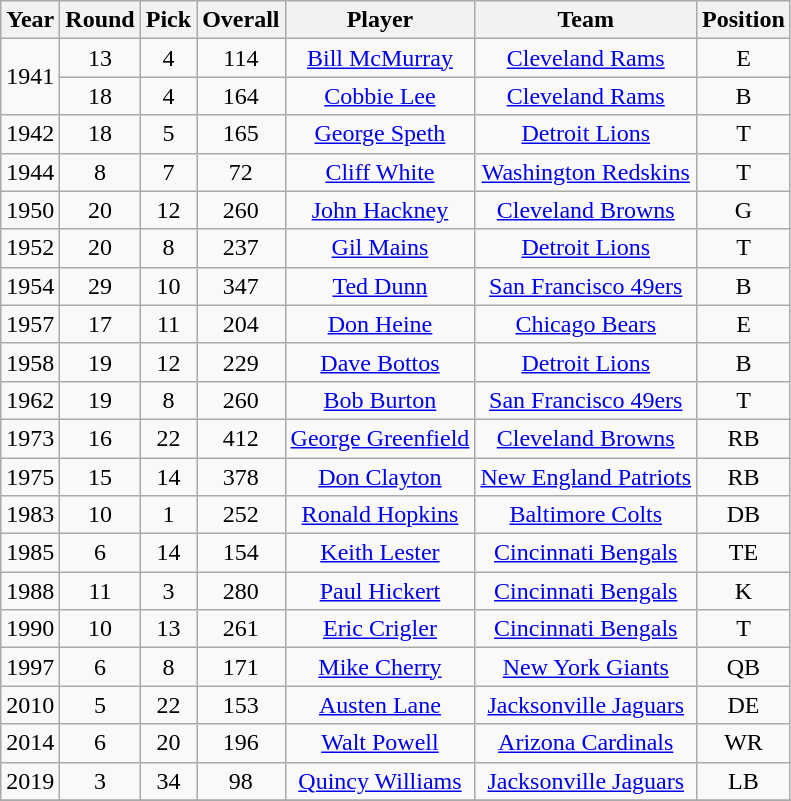<table class="wikitable sortable" style="text-align: center;">
<tr>
<th>Year</th>
<th>Round</th>
<th>Pick</th>
<th>Overall</th>
<th>Player</th>
<th>Team</th>
<th>Position</th>
</tr>
<tr>
<td rowspan="2">1941</td>
<td>13</td>
<td>4</td>
<td>114</td>
<td><a href='#'>Bill McMurray</a></td>
<td><a href='#'>Cleveland Rams</a></td>
<td>E</td>
</tr>
<tr>
<td>18</td>
<td>4</td>
<td>164</td>
<td><a href='#'>Cobbie Lee</a></td>
<td><a href='#'>Cleveland Rams</a></td>
<td>B</td>
</tr>
<tr>
<td>1942</td>
<td>18</td>
<td>5</td>
<td>165</td>
<td><a href='#'>George Speth</a></td>
<td><a href='#'>Detroit Lions</a></td>
<td>T</td>
</tr>
<tr>
<td>1944</td>
<td>8</td>
<td>7</td>
<td>72</td>
<td><a href='#'>Cliff White</a></td>
<td><a href='#'>Washington Redskins</a></td>
<td>T</td>
</tr>
<tr>
<td>1950</td>
<td>20</td>
<td>12</td>
<td>260</td>
<td><a href='#'>John Hackney</a></td>
<td><a href='#'>Cleveland Browns</a></td>
<td>G</td>
</tr>
<tr>
<td>1952</td>
<td>20</td>
<td>8</td>
<td>237</td>
<td><a href='#'>Gil Mains</a></td>
<td><a href='#'>Detroit Lions</a></td>
<td>T</td>
</tr>
<tr>
<td>1954</td>
<td>29</td>
<td>10</td>
<td>347</td>
<td><a href='#'>Ted Dunn</a></td>
<td><a href='#'>San Francisco 49ers</a></td>
<td>B</td>
</tr>
<tr>
<td>1957</td>
<td>17</td>
<td>11</td>
<td>204</td>
<td><a href='#'>Don Heine</a></td>
<td><a href='#'>Chicago Bears</a></td>
<td>E</td>
</tr>
<tr>
<td>1958</td>
<td>19</td>
<td>12</td>
<td>229</td>
<td><a href='#'>Dave Bottos</a></td>
<td><a href='#'>Detroit Lions</a></td>
<td>B</td>
</tr>
<tr>
<td>1962</td>
<td>19</td>
<td>8</td>
<td>260</td>
<td><a href='#'>Bob Burton</a></td>
<td><a href='#'>San Francisco 49ers</a></td>
<td>T</td>
</tr>
<tr>
<td>1973</td>
<td>16</td>
<td>22</td>
<td>412</td>
<td><a href='#'>George Greenfield</a></td>
<td><a href='#'>Cleveland Browns</a></td>
<td>RB</td>
</tr>
<tr>
<td>1975</td>
<td>15</td>
<td>14</td>
<td>378</td>
<td><a href='#'>Don Clayton</a></td>
<td><a href='#'>New England Patriots</a></td>
<td>RB</td>
</tr>
<tr>
<td>1983</td>
<td>10</td>
<td>1</td>
<td>252</td>
<td><a href='#'>Ronald Hopkins</a></td>
<td><a href='#'>Baltimore Colts</a></td>
<td>DB</td>
</tr>
<tr>
<td>1985</td>
<td>6</td>
<td>14</td>
<td>154</td>
<td><a href='#'>Keith Lester</a></td>
<td><a href='#'>Cincinnati Bengals</a></td>
<td>TE</td>
</tr>
<tr>
<td>1988</td>
<td>11</td>
<td>3</td>
<td>280</td>
<td><a href='#'>Paul Hickert</a></td>
<td><a href='#'>Cincinnati Bengals</a></td>
<td>K</td>
</tr>
<tr>
<td>1990</td>
<td>10</td>
<td>13</td>
<td>261</td>
<td><a href='#'>Eric Crigler</a></td>
<td><a href='#'>Cincinnati Bengals</a></td>
<td>T</td>
</tr>
<tr>
<td>1997</td>
<td>6</td>
<td>8</td>
<td>171</td>
<td><a href='#'>Mike Cherry</a></td>
<td><a href='#'>New York Giants</a></td>
<td>QB</td>
</tr>
<tr>
<td>2010</td>
<td>5</td>
<td>22</td>
<td>153</td>
<td><a href='#'>Austen Lane</a></td>
<td><a href='#'>Jacksonville Jaguars</a></td>
<td>DE</td>
</tr>
<tr>
<td>2014</td>
<td>6</td>
<td>20</td>
<td>196</td>
<td><a href='#'>Walt Powell</a></td>
<td><a href='#'>Arizona Cardinals</a></td>
<td>WR</td>
</tr>
<tr>
<td>2019</td>
<td>3</td>
<td>34</td>
<td>98</td>
<td><a href='#'>Quincy Williams</a></td>
<td><a href='#'>Jacksonville Jaguars</a></td>
<td>LB</td>
</tr>
<tr>
</tr>
</table>
